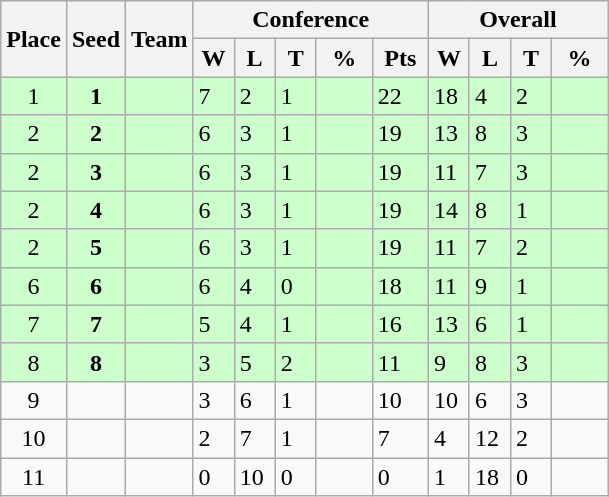<table class="wikitable">
<tr>
<th rowspan ="2">Place</th>
<th rowspan ="2">Seed</th>
<th rowspan ="2">Team</th>
<th colspan = "5">Conference</th>
<th colspan = "4">Overall</th>
</tr>
<tr>
<th scope="col" style="width: 20px;">W</th>
<th scope="col" style="width: 20px;">L</th>
<th scope="col" style="width: 20px;">T</th>
<th scope="col" style="width: 30px;">%</th>
<th scope="col" style="width: 30px;">Pts</th>
<th scope="col" style="width: 20px;">W</th>
<th scope="col" style="width: 20px;">L</th>
<th scope="col" style="width: 20px;">T</th>
<th scope="col" style="width: 30px;">%</th>
</tr>
<tr bgcolor=#ccffcc>
<td style="text-align:center;">1</td>
<td style="text-align:center;"><strong>1</strong></td>
<td></td>
<td>7</td>
<td>2</td>
<td>1</td>
<td></td>
<td>22</td>
<td>18</td>
<td>4</td>
<td>2</td>
<td></td>
</tr>
<tr bgcolor=#ccffcc>
<td style="text-align:center;">2</td>
<td style="text-align:center;"><strong>2</strong></td>
<td></td>
<td>6</td>
<td>3</td>
<td>1</td>
<td></td>
<td>19</td>
<td>13</td>
<td>8</td>
<td>3</td>
<td></td>
</tr>
<tr bgcolor=#ccffcc>
<td style="text-align:center;">2</td>
<td style="text-align:center;"><strong>3</strong></td>
<td></td>
<td>6</td>
<td>3</td>
<td>1</td>
<td></td>
<td>19</td>
<td>11</td>
<td>7</td>
<td>3</td>
<td></td>
</tr>
<tr bgcolor=#ccffcc>
<td style="text-align:center;">2</td>
<td style="text-align:center;"><strong>4</strong></td>
<td></td>
<td>6</td>
<td>3</td>
<td>1</td>
<td></td>
<td>19</td>
<td>14</td>
<td>8</td>
<td>1</td>
<td></td>
</tr>
<tr bgcolor=#ccffcc>
<td style="text-align:center;">2</td>
<td style="text-align:center;"><strong>5</strong></td>
<td></td>
<td>6</td>
<td>3</td>
<td>1</td>
<td></td>
<td>19</td>
<td>11</td>
<td>7</td>
<td>2</td>
<td></td>
</tr>
<tr bgcolor=#ccffcc>
<td style="text-align:center;">6</td>
<td style="text-align:center;"><strong>6</strong></td>
<td></td>
<td>6</td>
<td>4</td>
<td>0</td>
<td></td>
<td>18</td>
<td>11</td>
<td>9</td>
<td>1</td>
<td></td>
</tr>
<tr bgcolor=#ccffcc>
<td style="text-align:center;">7</td>
<td style="text-align:center;"><strong>7</strong></td>
<td></td>
<td>5</td>
<td>4</td>
<td>1</td>
<td></td>
<td>16</td>
<td>13</td>
<td>6</td>
<td>1</td>
<td></td>
</tr>
<tr bgcolor=#ccffcc>
<td style="text-align:center;">8</td>
<td style="text-align:center;"><strong>8</strong></td>
<td></td>
<td>3</td>
<td>5</td>
<td>2</td>
<td></td>
<td>11</td>
<td>9</td>
<td>8</td>
<td>3</td>
<td></td>
</tr>
<tr>
<td style="text-align:center;">9</td>
<td style="text-align:center;"></td>
<td></td>
<td>3</td>
<td>6</td>
<td>1</td>
<td></td>
<td>10</td>
<td>10</td>
<td>6</td>
<td>3</td>
<td></td>
</tr>
<tr>
<td style="text-align:center;">10</td>
<td style="text-align:center;"></td>
<td></td>
<td>2</td>
<td>7</td>
<td>1</td>
<td></td>
<td>7</td>
<td>4</td>
<td>12</td>
<td>2</td>
<td></td>
</tr>
<tr>
<td style="text-align:center;">11</td>
<td style="text-align:center;"></td>
<td></td>
<td>0</td>
<td>10</td>
<td>0</td>
<td></td>
<td>0</td>
<td>1</td>
<td>18</td>
<td>0</td>
<td></td>
</tr>
</table>
